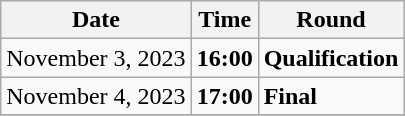<table class="wikitable">
<tr>
<th>Date</th>
<th>Time</th>
<th>Round</th>
</tr>
<tr>
<td>November 3, 2023</td>
<td><strong>16:00</strong></td>
<td><strong>Qualification</strong></td>
</tr>
<tr>
<td>November 4, 2023</td>
<td><strong>17:00</strong></td>
<td><strong>Final</strong></td>
</tr>
<tr>
</tr>
</table>
